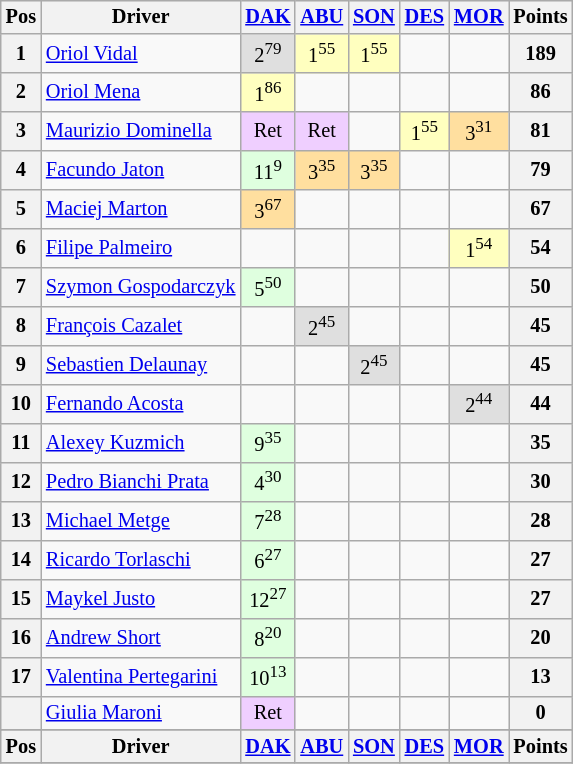<table class="wikitable" style="font-size: 85%; text-align: center; display: inline-table;">
<tr valign="top">
<th valign="middle">Pos</th>
<th valign="middle">Driver</th>
<th><a href='#'>DAK</a><br></th>
<th><a href='#'>ABU</a><br></th>
<th><a href='#'>SON</a><br></th>
<th><a href='#'>DES</a><br></th>
<th><a href='#'>MOR</a><br></th>
<th valign="middle">Points</th>
</tr>
<tr>
<th>1</th>
<td align=left> <a href='#'>Oriol Vidal</a></td>
<td style="background:#dfdfdf;">2<sup>79</sup></td>
<td style="background:#ffffbf;">1<sup>55</sup></td>
<td style="background:#ffffbf;">1<sup>55</sup></td>
<td></td>
<td></td>
<th>189</th>
</tr>
<tr>
<th>2</th>
<td align=left> <a href='#'>Oriol Mena</a></td>
<td style="background:#ffffbf;">1<sup>86</sup></td>
<td></td>
<td></td>
<td></td>
<td></td>
<th>86</th>
</tr>
<tr>
<th>3</th>
<td align=left> <a href='#'>Maurizio Dominella</a></td>
<td style="background:#efcfff;">Ret</td>
<td style="background:#efcfff;">Ret</td>
<td></td>
<td style="background:#ffffbf;">1<sup>55</sup></td>
<td style="background:#ffdf9f;">3<sup>31</sup></td>
<th>81</th>
</tr>
<tr>
<th>4</th>
<td align=left> <a href='#'>Facundo Jaton</a></td>
<td style="background:#dfffdf;">11<sup>9</sup></td>
<td style="background:#ffdf9f;">3<sup>35</sup></td>
<td style="background:#ffdf9f;">3<sup>35</sup></td>
<td></td>
<td></td>
<th>79</th>
</tr>
<tr>
<th>5</th>
<td align=left> <a href='#'>Maciej Marton</a></td>
<td style="background:#ffdf9f;">3<sup>67</sup></td>
<td></td>
<td></td>
<td></td>
<td></td>
<th>67</th>
</tr>
<tr>
<th>6</th>
<td align=left> <a href='#'>Filipe Palmeiro</a></td>
<td></td>
<td></td>
<td></td>
<td></td>
<td style="background:#ffffbf;">1<sup>54</sup></td>
<th>54</th>
</tr>
<tr>
<th>7</th>
<td align=left> <a href='#'>Szymon Gospodarczyk</a></td>
<td style="background:#dfffdf;">5<sup>50</sup></td>
<td></td>
<td></td>
<td></td>
<td></td>
<th>50</th>
</tr>
<tr>
<th>8</th>
<td align=left> <a href='#'>François Cazalet</a></td>
<td></td>
<td style="background:#dfdfdf;">2<sup>45</sup></td>
<td></td>
<td></td>
<td></td>
<th>45</th>
</tr>
<tr>
<th>9</th>
<td align=left> <a href='#'>Sebastien Delaunay</a></td>
<td></td>
<td></td>
<td style="background:#dfdfdf;">2<sup>45</sup></td>
<td></td>
<td></td>
<th>45</th>
</tr>
<tr>
<th>10</th>
<td align=left> <a href='#'>Fernando Acosta</a></td>
<td></td>
<td></td>
<td></td>
<td></td>
<td style="background:#dfdfdf;">2<sup>44</sup></td>
<th>44</th>
</tr>
<tr>
<th>11</th>
<td align=left> <a href='#'>Alexey Kuzmich</a></td>
<td style="background:#dfffdf;">9<sup>35</sup></td>
<td></td>
<td></td>
<td></td>
<td></td>
<th>35</th>
</tr>
<tr>
<th>12</th>
<td align=left> <a href='#'>Pedro Bianchi Prata</a></td>
<td style="background:#dfffdf;">4<sup>30</sup></td>
<td></td>
<td></td>
<td></td>
<td></td>
<th>30</th>
</tr>
<tr>
<th>13</th>
<td align=left> <a href='#'>Michael Metge</a></td>
<td style="background:#dfffdf;">7<sup>28</sup></td>
<td></td>
<td></td>
<td></td>
<td></td>
<th>28</th>
</tr>
<tr>
<th>14</th>
<td align=left> <a href='#'>Ricardo Torlaschi</a></td>
<td style="background:#dfffdf;">6<sup>27</sup></td>
<td></td>
<td></td>
<td></td>
<td></td>
<th>27</th>
</tr>
<tr>
<th>15</th>
<td align=left> <a href='#'>Maykel Justo</a></td>
<td style="background:#dfffdf;">12<sup>27</sup></td>
<td></td>
<td></td>
<td></td>
<td></td>
<th>27</th>
</tr>
<tr>
<th>16</th>
<td align=left> <a href='#'>Andrew Short</a></td>
<td style="background:#dfffdf;">8<sup>20</sup></td>
<td></td>
<td></td>
<td></td>
<td></td>
<th>20</th>
</tr>
<tr>
<th>17</th>
<td align=left> <a href='#'>Valentina Pertegarini</a></td>
<td style="background:#dfffdf;">10<sup>13</sup></td>
<td></td>
<td></td>
<td></td>
<td></td>
<th>13</th>
</tr>
<tr>
<th></th>
<td align=left> <a href='#'>Giulia Maroni</a></td>
<td style="background:#efcfff;">Ret</td>
<td></td>
<td></td>
<td></td>
<td></td>
<th>0</th>
</tr>
<tr>
</tr>
<tr valign="top">
<th valign="middle">Pos</th>
<th valign="middle">Driver</th>
<th><a href='#'>DAK</a><br></th>
<th><a href='#'>ABU</a><br></th>
<th><a href='#'>SON</a><br></th>
<th><a href='#'>DES</a><br></th>
<th><a href='#'>MOR</a><br></th>
<th valign="middle">Points</th>
</tr>
<tr>
</tr>
</table>
